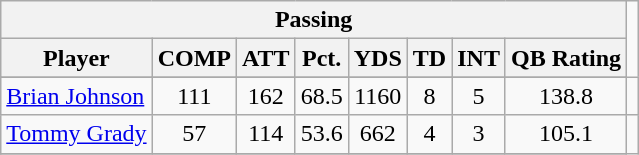<table class="wikitable">
<tr>
<th colspan="8" align="center">Passing</th>
</tr>
<tr>
<th>Player</th>
<th>COMP</th>
<th>ATT</th>
<th>Pct.</th>
<th>YDS</th>
<th>TD</th>
<th>INT</th>
<th>QB Rating</th>
</tr>
<tr>
</tr>
<tr>
<td><a href='#'>Brian Johnson</a></td>
<td align="center">111</td>
<td align="center">162</td>
<td align="center">68.5</td>
<td align="center">1160</td>
<td align="center">8</td>
<td align="center">5</td>
<td align="center">138.8</td>
<td align="center"></td>
</tr>
<tr>
<td><a href='#'>Tommy Grady</a></td>
<td align="center">57</td>
<td align="center">114</td>
<td align="center">53.6</td>
<td align="center">662</td>
<td align="center">4</td>
<td align="center">3</td>
<td align="center">105.1</td>
</tr>
<tr>
</tr>
</table>
